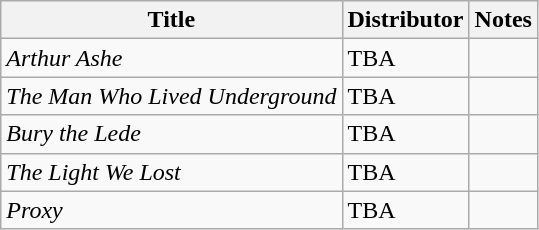<table class="wikitable sortable">
<tr>
<th>Title</th>
<th>Distributor</th>
<th>Notes</th>
</tr>
<tr>
<td><em>Arthur Ashe</em></td>
<td>TBA</td>
<td></td>
</tr>
<tr>
<td><em>The Man Who Lived Underground</em></td>
<td>TBA</td>
<td></td>
</tr>
<tr>
<td><em>Bury the Lede</em></td>
<td>TBA</td>
<td></td>
</tr>
<tr>
<td><em>The Light We Lost</em></td>
<td>TBA</td>
<td></td>
</tr>
<tr>
<td><em>Proxy</em></td>
<td>TBA</td>
<td></td>
</tr>
</table>
